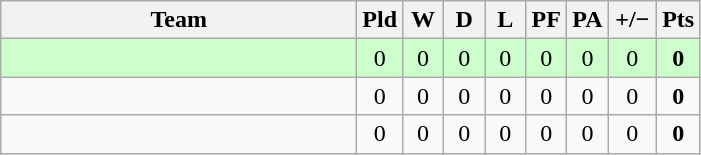<table class="wikitable" style="text-align:center">
<tr>
<th width="230">Team</th>
<th width="20">Pld</th>
<th width="20">W</th>
<th width="20">D</th>
<th width="20">L</th>
<th width="20">PF</th>
<th width="20">PA</th>
<th width="25">+/−</th>
<th width="20">Pts</th>
</tr>
<tr style="background: #ccffcc;">
<td style="text-align:left;"></td>
<td>0</td>
<td>0</td>
<td>0</td>
<td>0</td>
<td>0</td>
<td>0</td>
<td>0</td>
<td><strong>0</strong></td>
</tr>
<tr>
<td style="text-align:left;"></td>
<td>0</td>
<td>0</td>
<td>0</td>
<td>0</td>
<td>0</td>
<td>0</td>
<td>0</td>
<td><strong>0</strong></td>
</tr>
<tr>
<td style="text-align:left;"></td>
<td>0</td>
<td>0</td>
<td>0</td>
<td>0</td>
<td>0</td>
<td>0</td>
<td>0</td>
<td><strong>0</strong></td>
</tr>
</table>
